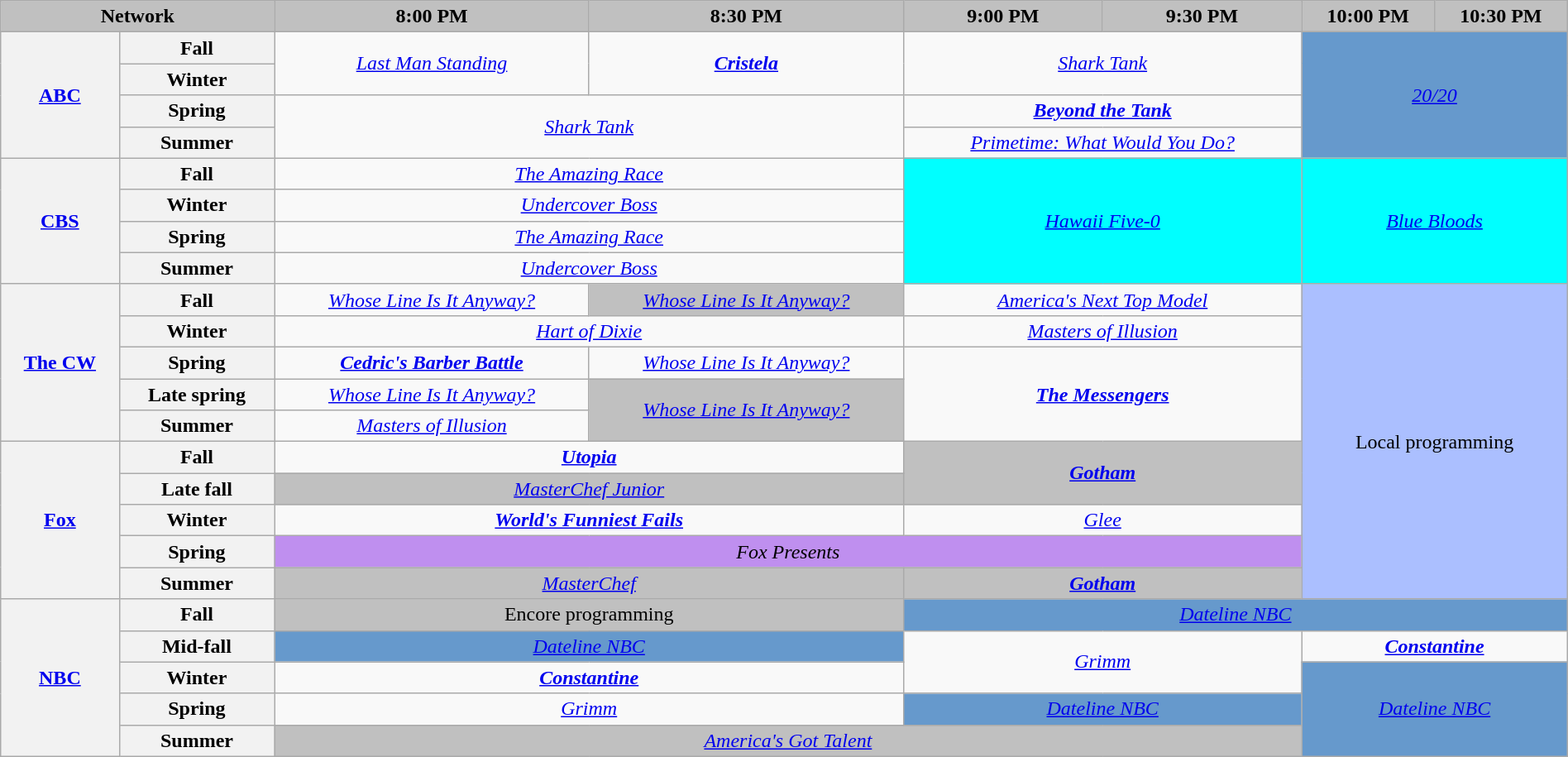<table class="wikitable" style="width:100%;margin-right:0;text-align:center">
<tr>
<th colspan="2" style="background-color:#C0C0C0;text-align:center">Network</th>
<th style="background-color:#C0C0C0;text-align:center">8:00 PM</th>
<th style="background-color:#C0C0C0;text-align:center">8:30 PM</th>
<th style="background-color:#C0C0C0;text-align:center">9:00 PM</th>
<th style="background-color:#C0C0C0;text-align:center">9:30 PM</th>
<th style="background-color:#C0C0C0;text-align:center">10:00 PM</th>
<th style="background-color:#C0C0C0;text-align:center">10:30 PM</th>
</tr>
<tr>
<th rowspan="4"><a href='#'>ABC</a></th>
<th>Fall</th>
<td rowspan="2"><em><a href='#'>Last Man Standing</a></em></td>
<td rowspan="2"><strong><em><a href='#'>Cristela</a></em></strong></td>
<td colspan="2" rowspan="2"><em><a href='#'>Shark Tank</a></em></td>
<td style="background:#6699CC;" colspan="2" rowspan="4"><em><a href='#'>20/20</a></em></td>
</tr>
<tr>
<th>Winter</th>
</tr>
<tr>
<th>Spring</th>
<td rowspan="2" colspan="2"><em><a href='#'>Shark Tank</a></em></td>
<td colspan="2"><strong><em><a href='#'>Beyond the Tank</a></em></strong></td>
</tr>
<tr>
<th>Summer</th>
<td colspan="2"><em><a href='#'>Primetime: What Would You Do?</a></em></td>
</tr>
<tr>
<th rowspan="4"><a href='#'>CBS</a></th>
<th>Fall</th>
<td colspan="2"><em><a href='#'>The Amazing Race</a></em></td>
<td style="background:#00FFFF;" rowspan="4" colspan="2"><em><a href='#'>Hawaii Five-0</a></em> </td>
<td style="background:#00FFFF;" rowspan="4" colspan="2"><em><a href='#'>Blue Bloods</a></em> </td>
</tr>
<tr>
<th>Winter</th>
<td colspan="2"><em><a href='#'>Undercover Boss</a></em></td>
</tr>
<tr>
<th>Spring</th>
<td colspan="2"><em><a href='#'>The Amazing Race</a></em></td>
</tr>
<tr>
<th>Summer</th>
<td colspan="2"><em><a href='#'>Undercover Boss</a></em></td>
</tr>
<tr>
<th rowspan="5"><a href='#'>The CW</a></th>
<th>Fall</th>
<td><em><a href='#'>Whose Line Is It Anyway?</a></em></td>
<td style="background-color:#C0C0C0"><em><a href='#'>Whose Line Is It Anyway?</a></em> </td>
<td colspan="2"><em><a href='#'>America's Next Top Model</a></em></td>
<td style="background:#abbfff;" colspan="2" rowspan="10">Local programming</td>
</tr>
<tr>
<th>Winter</th>
<td colspan="2"><em><a href='#'>Hart of Dixie</a></em></td>
<td colspan="2"><em><a href='#'>Masters of Illusion</a></em></td>
</tr>
<tr>
<th>Spring</th>
<td><strong><em><a href='#'>Cedric's Barber Battle</a></em></strong></td>
<td><em><a href='#'>Whose Line Is It Anyway?</a></em></td>
<td colspan="2" rowspan="3"><strong><em><a href='#'>The Messengers</a></em></strong></td>
</tr>
<tr>
<th>Late spring</th>
<td><em><a href='#'>Whose Line Is It Anyway?</a></em></td>
<td rowspan="2" style="background-color:#C0C0C0"><em><a href='#'>Whose Line Is It Anyway?</a></em> </td>
</tr>
<tr>
<th>Summer</th>
<td><em><a href='#'>Masters of Illusion</a></em></td>
</tr>
<tr>
<th rowspan="5"><a href='#'>Fox</a></th>
<th>Fall</th>
<td colspan="2"><strong><em><a href='#'>Utopia</a></em></strong></td>
<td colspan="2" rowspan="2" style="background-color:#C0C0C0"><strong><em><a href='#'>Gotham</a></em></strong> </td>
</tr>
<tr>
<th>Late fall</th>
<td colspan="2" style="background-color:#C0C0C0"><em><a href='#'>MasterChef Junior</a></em> </td>
</tr>
<tr>
<th>Winter</th>
<td colspan="2"><strong><em><a href='#'>World's Funniest Fails</a></em></strong></td>
<td colspan="2"><em><a href='#'>Glee</a></em></td>
</tr>
<tr>
<th>Spring</th>
<td colspan="4" style="background:#bf8fef;"><em>Fox Presents</em></td>
</tr>
<tr>
<th>Summer</th>
<td colspan="2" style="background-color:#C0C0C0"><em><a href='#'>MasterChef</a></em> </td>
<td colspan="2" style="background-color:#C0C0C0"><strong><em><a href='#'>Gotham</a></em></strong> </td>
</tr>
<tr>
<th rowspan="5"><a href='#'>NBC</a></th>
<th rowspan="1">Fall</th>
<td colspan="2" style="background-color:#C0C0C0">Encore programming</td>
<td style="background:#6699CC;" colspan="4"><em><a href='#'>Dateline NBC</a></em></td>
</tr>
<tr>
<th rowspan"1">Mid-fall</th>
<td style="background:#6699CC;" colspan="2"><em><a href='#'>Dateline NBC</a></em></td>
<td rowspan="2" colspan="2"><em><a href='#'>Grimm</a></em></td>
<td colspan="2"><strong><em><a href='#'>Constantine</a></em></strong></td>
</tr>
<tr>
<th>Winter</th>
<td colspan="2"><strong><em><a href='#'>Constantine</a></em></strong></td>
<td style="background:#6699CC;" rowspan="3" colspan="2"><em><a href='#'>Dateline NBC</a></em></td>
</tr>
<tr>
<th>Spring</th>
<td colspan="2"><em><a href='#'>Grimm</a></em></td>
<td style="background:#6699CC;" colspan="2"><em><a href='#'>Dateline NBC</a></em></td>
</tr>
<tr>
<th>Summer</th>
<td colspan="4" style="background-color:#C0C0C0"><em><a href='#'>America's Got Talent</a></em> </td>
</tr>
</table>
